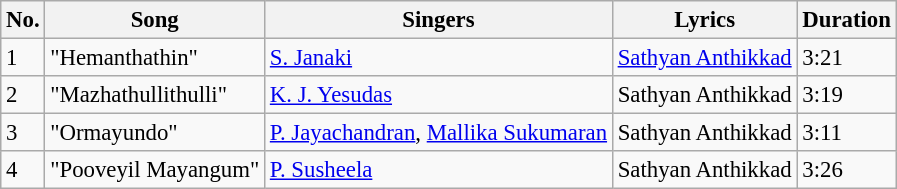<table class="wikitable" style="font-size:95%;">
<tr>
<th>No.</th>
<th>Song</th>
<th>Singers</th>
<th>Lyrics</th>
<th>Duration</th>
</tr>
<tr>
<td>1</td>
<td>"Hemanthathin"</td>
<td><a href='#'>S. Janaki</a></td>
<td><a href='#'>Sathyan Anthikkad</a></td>
<td>3:21</td>
</tr>
<tr>
<td>2</td>
<td>"Mazhathullithulli"</td>
<td><a href='#'>K. J. Yesudas</a></td>
<td>Sathyan Anthikkad</td>
<td>3:19</td>
</tr>
<tr>
<td>3</td>
<td>"Ormayundo"</td>
<td><a href='#'>P. Jayachandran</a>, <a href='#'>Mallika Sukumaran</a></td>
<td>Sathyan Anthikkad</td>
<td>3:11</td>
</tr>
<tr>
<td>4</td>
<td>"Pooveyil Mayangum"</td>
<td><a href='#'>P. Susheela</a></td>
<td>Sathyan Anthikkad</td>
<td>3:26</td>
</tr>
</table>
